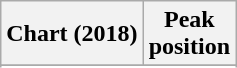<table class="wikitable plainrowheaders" style="text-align:center">
<tr>
<th scope="col">Chart (2018)</th>
<th scope="col">Peak<br> position</th>
</tr>
<tr>
</tr>
<tr>
</tr>
</table>
